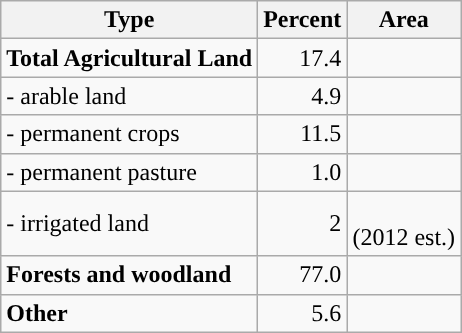<table class="wikitable sortable plainrowheaders">
<tr>
<th>Type</th>
<th>Percent</th>
<th>Area</th>
</tr>
<tr>
<td><strong>Total Agricultural Land</strong></td>
<td style="text-align:right">17.4</td>
<td></td>
</tr>
<tr>
<td>- arable land</td>
<td style="text-align:right">4.9</td>
<td></td>
</tr>
<tr>
<td>- permanent crops</td>
<td style="text-align:right">11.5</td>
<td></td>
</tr>
<tr>
<td>- permanent pasture</td>
<td style="text-align:right">1.0</td>
<td></td>
</tr>
<tr>
<td>- irrigated land</td>
<td style="text-align:right">2</td>
<td><br> (2012 est.)</td>
</tr>
<tr>
<td><strong>Forests and woodland</strong></td>
<td style="text-align:right">77.0</td>
<td></td>
</tr>
<tr>
<td><strong>Other</strong></td>
<td style="text-align:right">5.6</td>
<td></td>
</tr>
</table>
